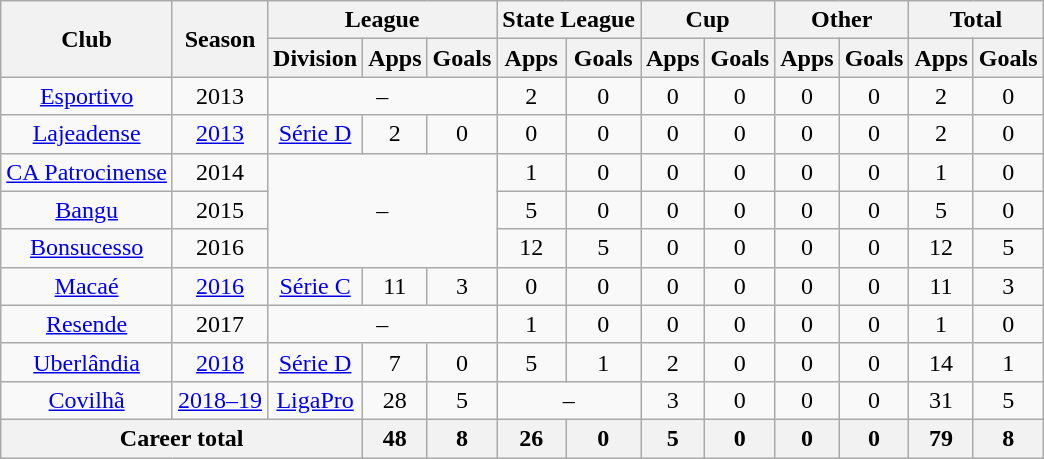<table class="wikitable" style="text-align: center">
<tr>
<th rowspan="2">Club</th>
<th rowspan="2">Season</th>
<th colspan="3">League</th>
<th colspan="2">State League</th>
<th colspan="2">Cup</th>
<th colspan="2">Other</th>
<th colspan="2">Total</th>
</tr>
<tr>
<th>Division</th>
<th>Apps</th>
<th>Goals</th>
<th>Apps</th>
<th>Goals</th>
<th>Apps</th>
<th>Goals</th>
<th>Apps</th>
<th>Goals</th>
<th>Apps</th>
<th>Goals</th>
</tr>
<tr>
<td><a href='#'>Esportivo</a></td>
<td>2013</td>
<td colspan="3">–</td>
<td>2</td>
<td>0</td>
<td>0</td>
<td>0</td>
<td>0</td>
<td>0</td>
<td>2</td>
<td>0</td>
</tr>
<tr>
<td><a href='#'>Lajeadense</a></td>
<td><a href='#'>2013</a></td>
<td><a href='#'>Série D</a></td>
<td>2</td>
<td>0</td>
<td>0</td>
<td>0</td>
<td>0</td>
<td>0</td>
<td>0</td>
<td>0</td>
<td>2</td>
<td>0</td>
</tr>
<tr>
<td><a href='#'>CA Patrocinense</a></td>
<td>2014</td>
<td colspan="3" rowspan="3">–</td>
<td>1</td>
<td>0</td>
<td>0</td>
<td>0</td>
<td>0</td>
<td>0</td>
<td>1</td>
<td>0</td>
</tr>
<tr>
<td><a href='#'>Bangu</a></td>
<td>2015</td>
<td>5</td>
<td>0</td>
<td>0</td>
<td>0</td>
<td>0</td>
<td>0</td>
<td>5</td>
<td>0</td>
</tr>
<tr>
<td><a href='#'>Bonsucesso</a></td>
<td>2016</td>
<td>12</td>
<td>5</td>
<td>0</td>
<td>0</td>
<td>0</td>
<td>0</td>
<td>12</td>
<td>5</td>
</tr>
<tr>
<td><a href='#'>Macaé</a></td>
<td><a href='#'>2016</a></td>
<td><a href='#'>Série C</a></td>
<td>11</td>
<td>3</td>
<td>0</td>
<td>0</td>
<td>0</td>
<td>0</td>
<td>0</td>
<td>0</td>
<td>11</td>
<td>3</td>
</tr>
<tr>
<td><a href='#'>Resende</a></td>
<td>2017</td>
<td colspan="3">–</td>
<td>1</td>
<td>0</td>
<td>0</td>
<td>0</td>
<td>0</td>
<td>0</td>
<td>1</td>
<td>0</td>
</tr>
<tr>
<td><a href='#'>Uberlândia</a></td>
<td><a href='#'>2018</a></td>
<td><a href='#'>Série D</a></td>
<td>7</td>
<td>0</td>
<td>5</td>
<td>1</td>
<td>2</td>
<td>0</td>
<td>0</td>
<td>0</td>
<td>14</td>
<td>1</td>
</tr>
<tr>
<td><a href='#'>Covilhã</a></td>
<td><a href='#'>2018–19</a></td>
<td><a href='#'>LigaPro</a></td>
<td>28</td>
<td>5</td>
<td colspan="2">–</td>
<td>3</td>
<td>0</td>
<td>0</td>
<td>0</td>
<td>31</td>
<td>5</td>
</tr>
<tr>
<th colspan="3"><strong>Career total</strong></th>
<th>48</th>
<th>8</th>
<th>26</th>
<th>0</th>
<th>5</th>
<th>0</th>
<th>0</th>
<th>0</th>
<th>79</th>
<th>8</th>
</tr>
</table>
